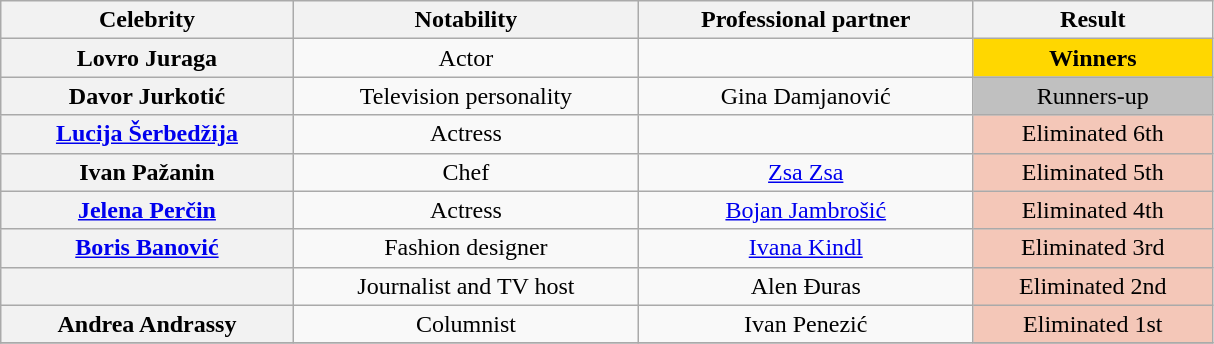<table class="wikitable sortable" style="text-align:center; width:64%">
<tr>
<th scope="col">Celebrity</th>
<th scope="col" class="unsortable">Notability</th>
<th scope="col">Professional partner</th>
<th scope="col">Result</th>
</tr>
<tr>
<th scope="row">Lovro Juraga</th>
<td>Actor</td>
<td></td>
<td bgcolor="gold"><strong>Winners</strong></td>
</tr>
<tr>
<th scope="row">Davor Jurkotić</th>
<td>Television personality</td>
<td>Gina Damjanović</td>
<td bgcolor="silver">Runners-up</td>
</tr>
<tr>
<th scope="row"><a href='#'>Lucija Šerbedžija</a></th>
<td>Actress</td>
<td></td>
<td bgcolor="f4c7b8">Eliminated 6th</td>
</tr>
<tr>
<th scope="row">Ivan Pažanin</th>
<td>Chef</td>
<td><a href='#'>Zsa Zsa</a></td>
<td bgcolor="f4c7b8">Eliminated 5th</td>
</tr>
<tr>
<th scope="row"><a href='#'>Jelena Perčin</a></th>
<td>Actress</td>
<td><a href='#'>Bojan Jambrošić</a></td>
<td bgcolor="f4c7b8">Eliminated 4th</td>
</tr>
<tr>
<th scope="row"><a href='#'>Boris Banović</a></th>
<td>Fashion designer</td>
<td><a href='#'>Ivana Kindl</a></td>
<td bgcolor="f4c7b8">Eliminated 3rd</td>
</tr>
<tr>
<th scope="row"></th>
<td>Journalist and TV host</td>
<td>Alen Đuras</td>
<td bgcolor="f4c7b8">Eliminated 2nd</td>
</tr>
<tr>
<th scope="row">Andrea Andrassy</th>
<td>Columnist</td>
<td>Ivan Penezić</td>
<td bgcolor="f4c7b8">Eliminated 1st</td>
</tr>
<tr>
</tr>
</table>
